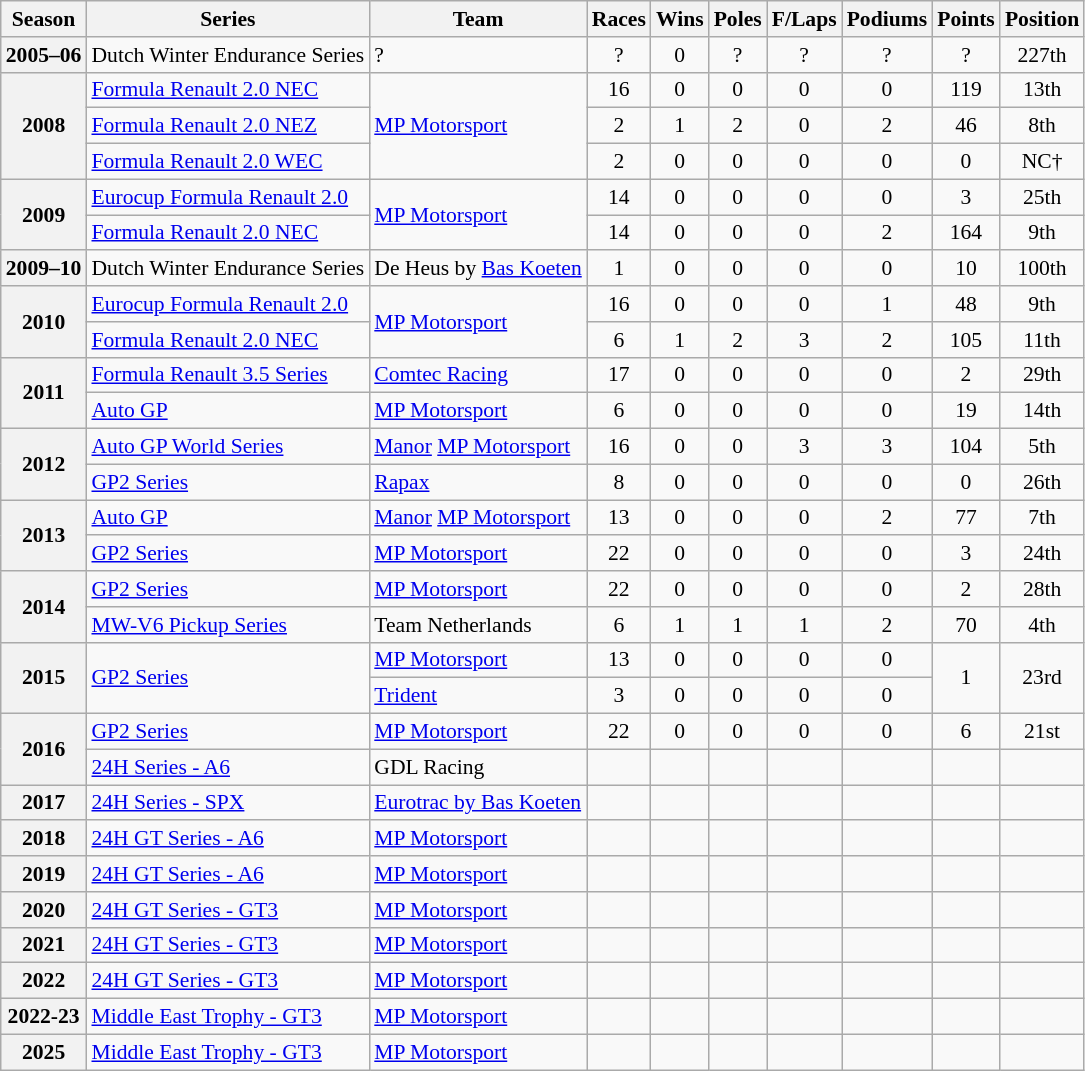<table class="wikitable" style="font-size: 90%; text-align:center">
<tr>
<th>Season</th>
<th>Series</th>
<th>Team</th>
<th>Races</th>
<th>Wins</th>
<th>Poles</th>
<th>F/Laps</th>
<th>Podiums</th>
<th>Points</th>
<th>Position</th>
</tr>
<tr>
<th nowrap>2005–06</th>
<td align=left nowrap>Dutch Winter Endurance Series</td>
<td align=left>?</td>
<td>?</td>
<td>0</td>
<td>?</td>
<td>?</td>
<td>?</td>
<td>?</td>
<td>227th</td>
</tr>
<tr>
<th rowspan="3">2008</th>
<td align=left><a href='#'>Formula Renault 2.0 NEC</a></td>
<td rowspan="3" align="left"><a href='#'>MP Motorsport</a></td>
<td>16</td>
<td>0</td>
<td>0</td>
<td>0</td>
<td>0</td>
<td>119</td>
<td>13th</td>
</tr>
<tr>
<td align=left><a href='#'>Formula Renault 2.0 NEZ</a></td>
<td>2</td>
<td>1</td>
<td>2</td>
<td>0</td>
<td>2</td>
<td>46</td>
<td>8th</td>
</tr>
<tr>
<td align=left><a href='#'>Formula Renault 2.0 WEC</a></td>
<td>2</td>
<td>0</td>
<td>0</td>
<td>0</td>
<td>0</td>
<td>0</td>
<td>NC†</td>
</tr>
<tr>
<th rowspan=2>2009</th>
<td align=left><a href='#'>Eurocup Formula Renault 2.0</a></td>
<td align=left rowspan=2><a href='#'>MP Motorsport</a></td>
<td>14</td>
<td>0</td>
<td>0</td>
<td>0</td>
<td>0</td>
<td>3</td>
<td>25th</td>
</tr>
<tr>
<td align=left><a href='#'>Formula Renault 2.0 NEC</a></td>
<td>14</td>
<td>0</td>
<td>0</td>
<td>0</td>
<td>2</td>
<td>164</td>
<td>9th</td>
</tr>
<tr>
<th>2009–10</th>
<td align=left nowrap>Dutch Winter Endurance Series</td>
<td align=left nowrap>De Heus by <a href='#'>Bas Koeten</a></td>
<td>1</td>
<td>0</td>
<td>0</td>
<td>0</td>
<td>0</td>
<td>10</td>
<td>100th</td>
</tr>
<tr>
<th rowspan=2>2010</th>
<td align=left><a href='#'>Eurocup Formula Renault 2.0</a></td>
<td align=left rowspan=2><a href='#'>MP Motorsport</a></td>
<td>16</td>
<td>0</td>
<td>0</td>
<td>0</td>
<td>1</td>
<td>48</td>
<td>9th</td>
</tr>
<tr>
<td align=left><a href='#'>Formula Renault 2.0 NEC</a></td>
<td>6</td>
<td>1</td>
<td>2</td>
<td>3</td>
<td>2</td>
<td>105</td>
<td>11th</td>
</tr>
<tr>
<th rowspan=2>2011</th>
<td align=left><a href='#'>Formula Renault 3.5 Series</a></td>
<td align=left><a href='#'>Comtec Racing</a></td>
<td>17</td>
<td>0</td>
<td>0</td>
<td>0</td>
<td>0</td>
<td>2</td>
<td>29th</td>
</tr>
<tr>
<td align=left><a href='#'>Auto GP</a></td>
<td align=left><a href='#'>MP Motorsport</a></td>
<td>6</td>
<td>0</td>
<td>0</td>
<td>0</td>
<td>0</td>
<td>19</td>
<td>14th</td>
</tr>
<tr>
<th rowspan=2>2012</th>
<td align=left><a href='#'>Auto GP World Series</a></td>
<td align=left><a href='#'>Manor</a> <a href='#'>MP Motorsport</a></td>
<td>16</td>
<td>0</td>
<td>0</td>
<td>3</td>
<td>3</td>
<td>104</td>
<td>5th</td>
</tr>
<tr>
<td align=left><a href='#'>GP2 Series</a></td>
<td align=left><a href='#'>Rapax</a></td>
<td>8</td>
<td>0</td>
<td>0</td>
<td>0</td>
<td>0</td>
<td>0</td>
<td>26th</td>
</tr>
<tr>
<th rowspan=2>2013</th>
<td align=left><a href='#'>Auto GP</a></td>
<td align=left><a href='#'>Manor</a> <a href='#'>MP Motorsport</a></td>
<td>13</td>
<td>0</td>
<td>0</td>
<td>0</td>
<td>2</td>
<td>77</td>
<td>7th</td>
</tr>
<tr>
<td align=left><a href='#'>GP2 Series</a></td>
<td align=left><a href='#'>MP Motorsport</a></td>
<td>22</td>
<td>0</td>
<td>0</td>
<td>0</td>
<td>0</td>
<td>3</td>
<td>24th</td>
</tr>
<tr>
<th rowspan="2">2014</th>
<td align=left><a href='#'>GP2 Series</a></td>
<td align=left><a href='#'>MP Motorsport</a></td>
<td>22</td>
<td>0</td>
<td>0</td>
<td>0</td>
<td>0</td>
<td>2</td>
<td>28th</td>
</tr>
<tr>
<td align=left><a href='#'>MW-V6 Pickup Series</a></td>
<td align=left>Team Netherlands</td>
<td>6</td>
<td>1</td>
<td>1</td>
<td>1</td>
<td>2</td>
<td>70</td>
<td>4th</td>
</tr>
<tr>
<th rowspan=2>2015</th>
<td align=left rowspan=2><a href='#'>GP2 Series</a></td>
<td align=left><a href='#'>MP Motorsport</a></td>
<td>13</td>
<td>0</td>
<td>0</td>
<td>0</td>
<td>0</td>
<td rowspan=2>1</td>
<td rowspan=2>23rd</td>
</tr>
<tr>
<td align=left><a href='#'>Trident</a></td>
<td>3</td>
<td>0</td>
<td>0</td>
<td>0</td>
<td>0</td>
</tr>
<tr>
<th rowspan="2">2016</th>
<td align=left><a href='#'>GP2 Series</a></td>
<td align=left><a href='#'>MP Motorsport</a></td>
<td>22</td>
<td>0</td>
<td>0</td>
<td>0</td>
<td>0</td>
<td>6</td>
<td>21st</td>
</tr>
<tr>
<td align=left><a href='#'>24H Series - A6</a></td>
<td align=left>GDL Racing</td>
<td></td>
<td></td>
<td></td>
<td></td>
<td></td>
<td></td>
<td></td>
</tr>
<tr>
<th>2017</th>
<td align=left><a href='#'>24H Series - SPX</a></td>
<td align=left><a href='#'>Eurotrac by Bas Koeten</a></td>
<td></td>
<td></td>
<td></td>
<td></td>
<td></td>
<td></td>
<td></td>
</tr>
<tr>
<th>2018</th>
<td align=left><a href='#'>24H GT Series - A6</a></td>
<td align=left><a href='#'>MP Motorsport</a></td>
<td></td>
<td></td>
<td></td>
<td></td>
<td></td>
<td></td>
<td></td>
</tr>
<tr>
<th>2019</th>
<td align=left><a href='#'>24H GT Series - A6</a></td>
<td align=left><a href='#'>MP Motorsport</a></td>
<td></td>
<td></td>
<td></td>
<td></td>
<td></td>
<td></td>
<td></td>
</tr>
<tr>
<th>2020</th>
<td align=left><a href='#'>24H GT Series - GT3</a></td>
<td align=left><a href='#'>MP Motorsport</a></td>
<td></td>
<td></td>
<td></td>
<td></td>
<td></td>
<td></td>
<td></td>
</tr>
<tr>
<th>2021</th>
<td align=left><a href='#'>24H GT Series - GT3</a></td>
<td align=left><a href='#'>MP Motorsport</a></td>
<td></td>
<td></td>
<td></td>
<td></td>
<td></td>
<td></td>
<td></td>
</tr>
<tr>
<th>2022</th>
<td align=left><a href='#'>24H GT Series - GT3</a></td>
<td align=left><a href='#'>MP Motorsport</a></td>
<td></td>
<td></td>
<td></td>
<td></td>
<td></td>
<td></td>
<td></td>
</tr>
<tr>
<th>2022-23</th>
<td align=left><a href='#'>Middle East Trophy - GT3</a></td>
<td align=left><a href='#'>MP Motorsport</a></td>
<td></td>
<td></td>
<td></td>
<td></td>
<td></td>
<td></td>
<td></td>
</tr>
<tr>
<th>2025</th>
<td align=left><a href='#'>Middle East Trophy - GT3</a></td>
<td align=left><a href='#'>MP Motorsport</a></td>
<td></td>
<td></td>
<td></td>
<td></td>
<td></td>
<td></td>
<td></td>
</tr>
</table>
